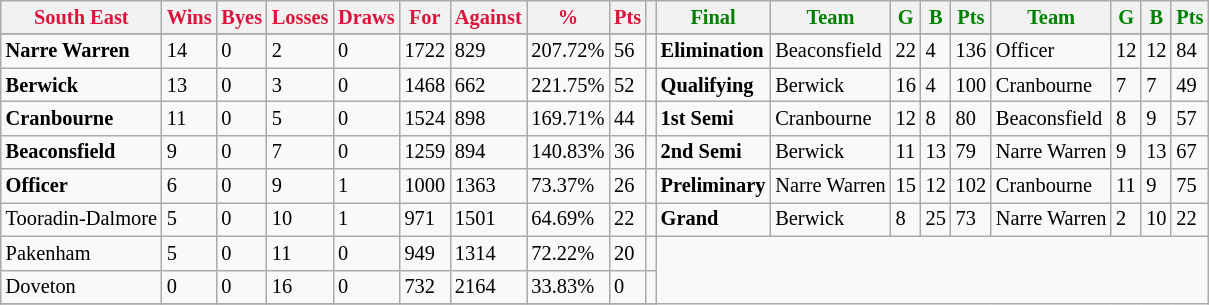<table style="font-size: 85%; text-align: left;" class="wikitable">
<tr>
<th style="color:crimson">South East</th>
<th style="color:crimson">Wins</th>
<th style="color:crimson">Byes</th>
<th style="color:crimson">Losses</th>
<th style="color:crimson">Draws</th>
<th style="color:crimson">For</th>
<th style="color:crimson">Against</th>
<th style="color:crimson">%</th>
<th style="color:crimson">Pts</th>
<th></th>
<th style="color:green">Final</th>
<th style="color:green">Team</th>
<th style="color:green">G</th>
<th style="color:green">B</th>
<th style="color:green">Pts</th>
<th style="color:green">Team</th>
<th style="color:green">G</th>
<th style="color:green">B</th>
<th style="color:green">Pts</th>
</tr>
<tr>
</tr>
<tr>
</tr>
<tr>
<td><strong>	Narre Warren	</strong></td>
<td>14</td>
<td>0</td>
<td>2</td>
<td>0</td>
<td>1722</td>
<td>829</td>
<td>207.72%</td>
<td>56</td>
<td></td>
<td><strong>Elimination</strong></td>
<td>Beaconsfield</td>
<td>22</td>
<td>4</td>
<td>136</td>
<td>Officer</td>
<td>12</td>
<td>12</td>
<td>84</td>
</tr>
<tr>
<td><strong>	Berwick	</strong></td>
<td>13</td>
<td>0</td>
<td>3</td>
<td>0</td>
<td>1468</td>
<td>662</td>
<td>221.75%</td>
<td>52</td>
<td></td>
<td><strong>Qualifying</strong></td>
<td>Berwick</td>
<td>16</td>
<td>4</td>
<td>100</td>
<td>Cranbourne</td>
<td>7</td>
<td>7</td>
<td>49</td>
</tr>
<tr>
<td><strong>	Cranbourne	</strong></td>
<td>11</td>
<td>0</td>
<td>5</td>
<td>0</td>
<td>1524</td>
<td>898</td>
<td>169.71%</td>
<td>44</td>
<td></td>
<td><strong>1st Semi</strong></td>
<td>Cranbourne</td>
<td>12</td>
<td>8</td>
<td>80</td>
<td>Beaconsfield</td>
<td>8</td>
<td>9</td>
<td>57</td>
</tr>
<tr>
<td><strong>	Beaconsfield	</strong></td>
<td>9</td>
<td>0</td>
<td>7</td>
<td>0</td>
<td>1259</td>
<td>894</td>
<td>140.83%</td>
<td>36</td>
<td></td>
<td><strong>2nd Semi</strong></td>
<td>Berwick</td>
<td>11</td>
<td>13</td>
<td>79</td>
<td>Narre Warren</td>
<td>9</td>
<td>13</td>
<td>67</td>
</tr>
<tr>
<td><strong>	Officer	</strong></td>
<td>6</td>
<td>0</td>
<td>9</td>
<td>1</td>
<td>1000</td>
<td>1363</td>
<td>73.37%</td>
<td>26</td>
<td></td>
<td><strong>Preliminary</strong></td>
<td>Narre Warren</td>
<td>15</td>
<td>12</td>
<td>102</td>
<td>Cranbourne</td>
<td>11</td>
<td>9</td>
<td>75</td>
</tr>
<tr>
<td>Tooradin-Dalmore</td>
<td>5</td>
<td>0</td>
<td>10</td>
<td>1</td>
<td>971</td>
<td>1501</td>
<td>64.69%</td>
<td>22</td>
<td></td>
<td><strong>Grand</strong></td>
<td>Berwick</td>
<td>8</td>
<td>25</td>
<td>73</td>
<td>Narre Warren</td>
<td>2</td>
<td>10</td>
<td>22</td>
</tr>
<tr>
<td>Pakenham</td>
<td>5</td>
<td>0</td>
<td>11</td>
<td>0</td>
<td>949</td>
<td>1314</td>
<td>72.22%</td>
<td>20</td>
<td></td>
</tr>
<tr>
<td>Doveton</td>
<td>0</td>
<td>0</td>
<td>16</td>
<td>0</td>
<td>732</td>
<td>2164</td>
<td>33.83%</td>
<td>0</td>
<td></td>
</tr>
<tr>
</tr>
</table>
